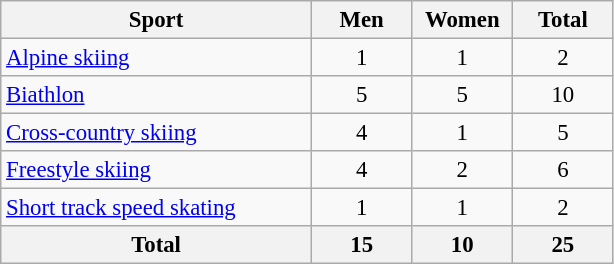<table class="wikitable" style="text-align:center; font-size: 95%">
<tr>
<th width=200>Sport</th>
<th width=60>Men</th>
<th width=60>Women</th>
<th width=60>Total</th>
</tr>
<tr>
<td align=left><a href='#'>Alpine skiing</a></td>
<td>1</td>
<td>1</td>
<td>2</td>
</tr>
<tr>
<td align=left><a href='#'>Biathlon</a></td>
<td>5</td>
<td>5</td>
<td>10</td>
</tr>
<tr>
<td align=left><a href='#'>Cross-country skiing</a></td>
<td>4</td>
<td>1</td>
<td>5</td>
</tr>
<tr>
<td align=left><a href='#'>Freestyle skiing</a></td>
<td>4</td>
<td>2</td>
<td>6</td>
</tr>
<tr>
<td align=left><a href='#'>Short track speed skating</a></td>
<td>1</td>
<td>1</td>
<td>2</td>
</tr>
<tr>
<th>Total</th>
<th>15</th>
<th>10</th>
<th>25</th>
</tr>
</table>
